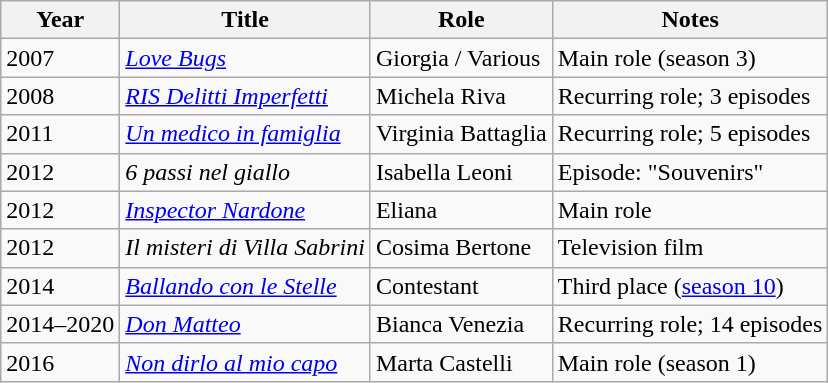<table class="wikitable">
<tr>
<th>Year</th>
<th>Title</th>
<th>Role</th>
<th>Notes</th>
</tr>
<tr>
<td>2007</td>
<td><em><a href='#'>Love Bugs</a></em></td>
<td>Giorgia / Various</td>
<td>Main role (season 3)</td>
</tr>
<tr>
<td>2008</td>
<td><em><a href='#'>RIS Delitti Imperfetti</a></em></td>
<td>Michela Riva</td>
<td>Recurring role; 3 episodes</td>
</tr>
<tr>
<td>2011</td>
<td><em><a href='#'>Un medico in famiglia</a></em></td>
<td>Virginia Battaglia</td>
<td>Recurring role; 5 episodes</td>
</tr>
<tr>
<td>2012</td>
<td><em>6 passi nel giallo</em></td>
<td>Isabella Leoni</td>
<td>Episode: "Souvenirs"</td>
</tr>
<tr>
<td>2012</td>
<td><em><a href='#'>Inspector Nardone</a></em></td>
<td>Eliana</td>
<td>Main role</td>
</tr>
<tr>
<td>2012</td>
<td><em>Il misteri di Villa Sabrini</em></td>
<td>Cosima Bertone</td>
<td>Television film</td>
</tr>
<tr>
<td>2014</td>
<td><em><a href='#'>Ballando con le Stelle</a></em></td>
<td>Contestant</td>
<td>Third place (<a href='#'>season 10</a>)</td>
</tr>
<tr>
<td>2014–2020</td>
<td><em><a href='#'>Don Matteo</a></em></td>
<td>Bianca Venezia</td>
<td>Recurring role; 14 episodes</td>
</tr>
<tr>
<td>2016</td>
<td><em><a href='#'>Non dirlo al mio capo</a></em></td>
<td>Marta Castelli</td>
<td>Main role (season 1)</td>
</tr>
</table>
